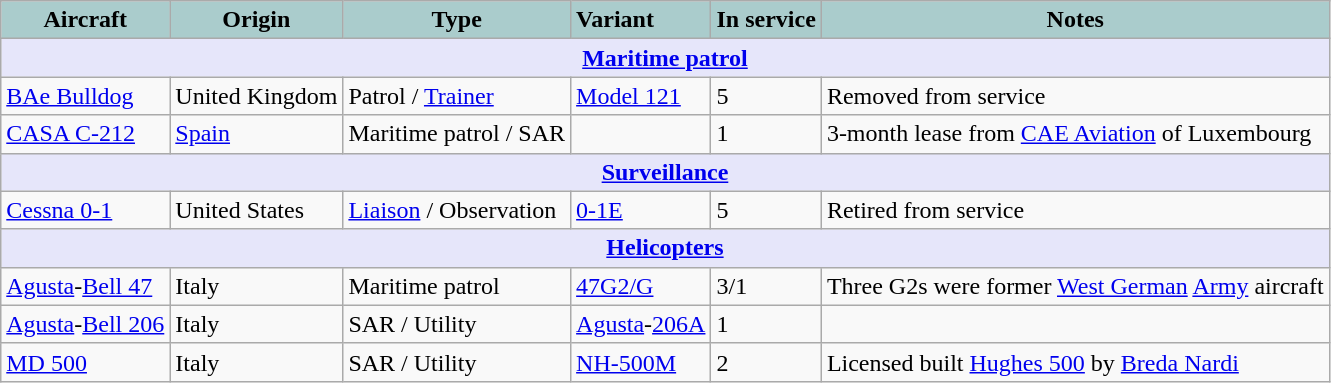<table class="wikitable">
<tr>
<th style="text-align:center; background:#acc;">Aircraft</th>
<th style="text-align: center; background:#acc;">Origin</th>
<th style="text-align:l center; background:#acc;">Type</th>
<th style="text-align:left; background:#acc;">Variant</th>
<th style="text-align:center; background:#acc;">In service</th>
<th style="text-align: center; background:#acc;">Notes</th>
</tr>
<tr>
<th style="align: center; background: lavender;" colspan="7"><a href='#'>Maritime patrol</a></th>
</tr>
<tr>
<td><a href='#'>BAe Bulldog</a></td>
<td>United Kingdom</td>
<td>Patrol / <a href='#'>Trainer</a></td>
<td><a href='#'>Model 121</a></td>
<td>5</td>
<td>Removed from service</td>
</tr>
<tr>
<td><a href='#'>CASA C-212</a></td>
<td><a href='#'>Spain</a></td>
<td>Maritime patrol / SAR</td>
<td></td>
<td>1</td>
<td>3-month lease from <a href='#'>CAE Aviation</a> of Luxembourg</td>
</tr>
<tr>
<th style="align: center; background: lavender;" colspan="7"><a href='#'>Surveillance</a></th>
</tr>
<tr>
<td><a href='#'>Cessna 0-1</a></td>
<td>United States</td>
<td><a href='#'>Liaison</a> / Observation</td>
<td><a href='#'>0-1E</a></td>
<td>5</td>
<td>Retired from service</td>
</tr>
<tr>
<th style="align: center; background: lavender;" colspan="7"><a href='#'>Helicopters</a></th>
</tr>
<tr>
<td><a href='#'>Agusta</a>-<a href='#'>Bell 47</a></td>
<td>Italy</td>
<td>Maritime patrol</td>
<td><a href='#'>47G2/G</a></td>
<td>3/1</td>
<td>Three G2s were former <a href='#'>West German</a> <a href='#'>Army</a> aircraft</td>
</tr>
<tr>
<td><a href='#'>Agusta</a>-<a href='#'>Bell 206</a></td>
<td>Italy</td>
<td>SAR / Utility</td>
<td><a href='#'>Agusta</a>-<a href='#'>206A</a></td>
<td>1</td>
<td></td>
</tr>
<tr>
<td><a href='#'>MD 500</a></td>
<td>Italy</td>
<td>SAR / Utility</td>
<td><a href='#'>NH-500M</a></td>
<td>2</td>
<td>Licensed built <a href='#'>Hughes 500</a> by <a href='#'>Breda Nardi</a></td>
</tr>
</table>
